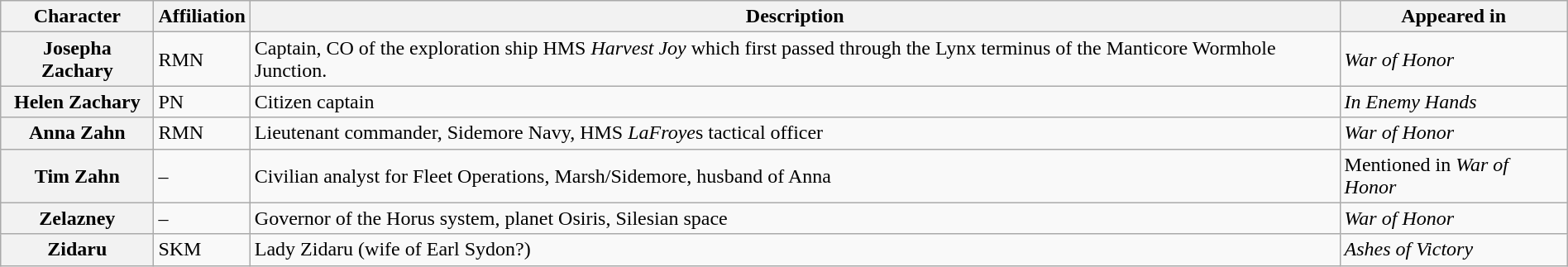<table class="wikitable" style="width: 100%">
<tr>
<th>Character</th>
<th>Affiliation</th>
<th>Description</th>
<th>Appeared in</th>
</tr>
<tr>
<th>Josepha Zachary</th>
<td>RMN</td>
<td>Captain, CO of the exploration ship HMS <em>Harvest Joy</em> which first passed through the Lynx terminus of the Manticore Wormhole Junction.</td>
<td><em>War of Honor</em></td>
</tr>
<tr>
<th>Helen Zachary</th>
<td>PN</td>
<td>Citizen captain</td>
<td><em>In Enemy Hands</em></td>
</tr>
<tr>
<th>Anna Zahn</th>
<td>RMN</td>
<td>Lieutenant commander, Sidemore Navy, HMS <em>LaFroye</em>s tactical officer</td>
<td><em>War of Honor</em></td>
</tr>
<tr>
<th>Tim Zahn</th>
<td>–</td>
<td>Civilian analyst for Fleet Operations, Marsh/Sidemore, husband of Anna</td>
<td>Mentioned in <em>War of Honor</em></td>
</tr>
<tr>
<th>Zelazney</th>
<td>–</td>
<td>Governor of the Horus system, planet Osiris, Silesian space</td>
<td><em>War of Honor</em></td>
</tr>
<tr>
<th>Zidaru</th>
<td>SKM</td>
<td>Lady Zidaru (wife of Earl Sydon?)</td>
<td><em>Ashes of Victory</em></td>
</tr>
</table>
